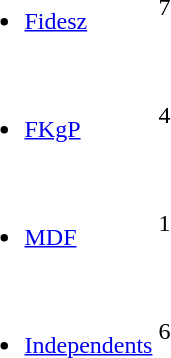<table>
<tr>
<td><br><ul><li><a href='#'>Fidesz</a></li></ul></td>
<td><div>7</div></td>
</tr>
<tr>
<td><br><ul><li><a href='#'>FKgP</a></li></ul></td>
<td><div>4</div></td>
</tr>
<tr>
<td><br><ul><li><a href='#'>MDF</a></li></ul></td>
<td><div>1</div></td>
</tr>
<tr>
<td><br><ul><li><a href='#'>Independents</a></li></ul></td>
<td><div>6</div></td>
</tr>
</table>
